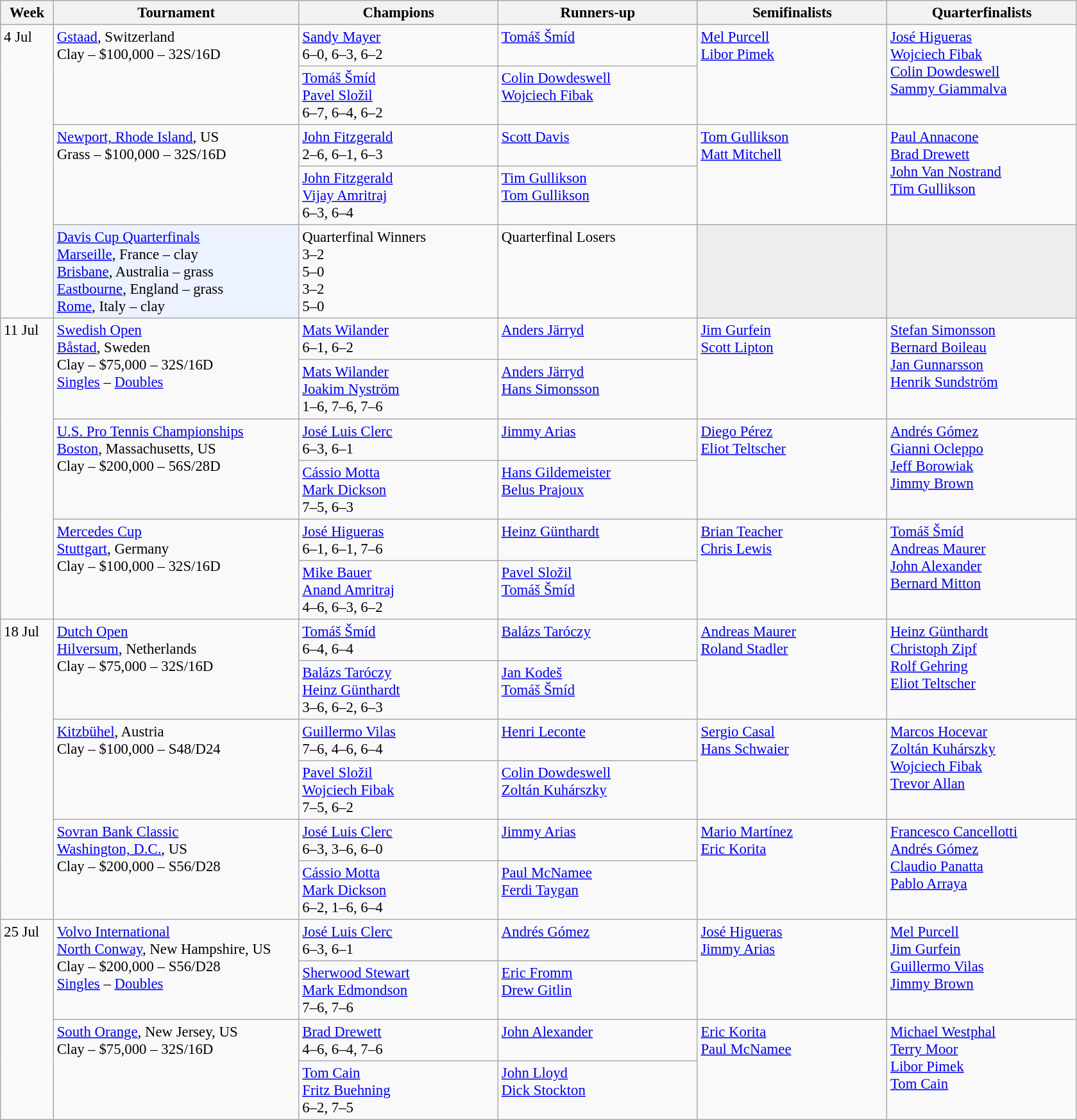<table class="wikitable" style="font-size:95%;">
<tr>
<th style="width:48px;">Week</th>
<th style="width:248px;">Tournament</th>
<th style="width:200px;">Champions</th>
<th style="width:200px;">Runners-up</th>
<th style="width:190px;">Semifinalists</th>
<th style="width:190px;">Quarterfinalists</th>
</tr>
<tr valign=top>
<td rowspan=5>4 Jul</td>
<td rowspan=2><a href='#'>Gstaad</a>, Switzerland <br> Clay – $100,000 – 32S/16D</td>
<td> <a href='#'>Sandy Mayer</a> <br> 6–0, 6–3, 6–2</td>
<td> <a href='#'>Tomáš Šmíd</a></td>
<td rowspan=2> <a href='#'>Mel Purcell</a> <br>  <a href='#'>Libor Pimek</a></td>
<td rowspan=2> <a href='#'>José Higueras</a> <br>  <a href='#'>Wojciech Fibak</a> <br>  <a href='#'>Colin Dowdeswell</a> <br>  <a href='#'>Sammy Giammalva</a></td>
</tr>
<tr valign=top>
<td> <a href='#'>Tomáš Šmíd</a> <br>  <a href='#'>Pavel Složil</a> <br> 6–7, 6–4, 6–2</td>
<td> <a href='#'>Colin Dowdeswell</a> <br>  <a href='#'>Wojciech Fibak</a></td>
</tr>
<tr valign=top>
<td rowspan=2><a href='#'>Newport, Rhode Island</a>, US <br> Grass – $100,000 – 32S/16D</td>
<td> <a href='#'>John Fitzgerald</a> <br> 2–6, 6–1, 6–3</td>
<td> <a href='#'>Scott Davis</a></td>
<td rowspan=2> <a href='#'>Tom Gullikson</a> <br>  <a href='#'>Matt Mitchell</a></td>
<td rowspan=2> <a href='#'>Paul Annacone</a> <br>  <a href='#'>Brad Drewett</a> <br>  <a href='#'>John Van Nostrand</a> <br>  <a href='#'>Tim Gullikson</a></td>
</tr>
<tr valign=top>
<td> <a href='#'>John Fitzgerald</a> <br>  <a href='#'>Vijay Amritraj</a> <br> 6–3, 6–4</td>
<td> <a href='#'>Tim Gullikson</a> <br>  <a href='#'>Tom Gullikson</a></td>
</tr>
<tr valign=top>
<td style="background:#ECF2FF;"><a href='#'>Davis Cup Quarterfinals</a><br> <a href='#'>Marseille</a>, France – clay<br> <a href='#'>Brisbane</a>, Australia – grass <br> <a href='#'>Eastbourne</a>, England – grass<br> <a href='#'>Rome</a>, Italy – clay</td>
<td>Quarterfinal Winners<br> 3–2<br> 5–0<br> 3–2<br> 5–0</td>
<td>Quarterfinal Losers<br><br><br><br></td>
<td style="background:#ededed;"></td>
<td style="background:#ededed;"></td>
</tr>
<tr valign=top>
<td rowspan=6>11 Jul</td>
<td rowspan=2><a href='#'>Swedish Open</a> <br> <a href='#'>Båstad</a>, Sweden <br> Clay – $75,000 – 32S/16D <br> <a href='#'>Singles</a> – <a href='#'>Doubles</a></td>
<td> <a href='#'>Mats Wilander</a> <br> 6–1, 6–2</td>
<td> <a href='#'>Anders Järryd</a></td>
<td rowspan=2> <a href='#'>Jim Gurfein</a> <br>  <a href='#'>Scott Lipton</a></td>
<td rowspan=2> <a href='#'>Stefan Simonsson</a> <br>  <a href='#'>Bernard Boileau</a> <br>  <a href='#'>Jan Gunnarsson</a> <br>  <a href='#'>Henrik Sundström</a></td>
</tr>
<tr valign=top>
<td> <a href='#'>Mats Wilander</a> <br>  <a href='#'>Joakim Nyström</a> <br> 1–6, 7–6, 7–6</td>
<td> <a href='#'>Anders Järryd</a> <br>  <a href='#'>Hans Simonsson</a></td>
</tr>
<tr valign=top>
<td rowspan=2><a href='#'>U.S. Pro Tennis Championships</a> <br> <a href='#'>Boston</a>, Massachusetts, US <br> Clay – $200,000 – 56S/28D</td>
<td> <a href='#'>José Luis Clerc</a> <br> 6–3, 6–1</td>
<td> <a href='#'>Jimmy Arias</a></td>
<td rowspan=2> <a href='#'>Diego Pérez</a> <br>  <a href='#'>Eliot Teltscher</a></td>
<td rowspan=2> <a href='#'>Andrés Gómez</a> <br>  <a href='#'>Gianni Ocleppo</a> <br>  <a href='#'>Jeff Borowiak</a> <br>  <a href='#'>Jimmy Brown</a></td>
</tr>
<tr valign=top>
<td> <a href='#'>Cássio Motta</a> <br>  <a href='#'>Mark Dickson</a> <br> 7–5, 6–3</td>
<td> <a href='#'>Hans Gildemeister</a> <br>  <a href='#'>Belus Prajoux</a></td>
</tr>
<tr valign=top>
<td rowspan=2><a href='#'>Mercedes Cup</a> <br> <a href='#'>Stuttgart</a>, Germany <br> Clay – $100,000 – 32S/16D</td>
<td> <a href='#'>José Higueras</a> <br> 6–1, 6–1, 7–6</td>
<td> <a href='#'>Heinz Günthardt</a></td>
<td rowspan=2> <a href='#'>Brian Teacher</a> <br>  <a href='#'>Chris Lewis</a></td>
<td rowspan=2> <a href='#'>Tomáš Šmíd</a> <br>  <a href='#'>Andreas Maurer</a> <br>  <a href='#'>John Alexander</a> <br>  <a href='#'>Bernard Mitton</a></td>
</tr>
<tr valign=top>
<td> <a href='#'>Mike Bauer</a> <br>  <a href='#'>Anand Amritraj</a> <br> 4–6, 6–3, 6–2</td>
<td> <a href='#'>Pavel Složil</a> <br>  <a href='#'>Tomáš Šmíd</a></td>
</tr>
<tr valign=top>
<td rowspan=6>18 Jul</td>
<td rowspan=2><a href='#'>Dutch Open</a> <br> <a href='#'>Hilversum</a>, Netherlands <br> Clay – $75,000 – 32S/16D</td>
<td> <a href='#'>Tomáš Šmíd</a> <br> 6–4, 6–4</td>
<td> <a href='#'>Balázs Taróczy</a></td>
<td rowspan=2> <a href='#'>Andreas Maurer</a> <br>  <a href='#'>Roland Stadler</a></td>
<td rowspan=2> <a href='#'>Heinz Günthardt</a> <br>  <a href='#'>Christoph Zipf</a> <br>  <a href='#'>Rolf Gehring</a> <br>  <a href='#'>Eliot Teltscher</a></td>
</tr>
<tr valign=top>
<td> <a href='#'>Balázs Taróczy</a> <br>  <a href='#'>Heinz Günthardt</a> <br> 3–6, 6–2, 6–3</td>
<td> <a href='#'>Jan Kodeš</a> <br>  <a href='#'>Tomáš Šmíd</a></td>
</tr>
<tr valign=top>
<td rowspan=2><a href='#'>Kitzbühel</a>, Austria <br> Clay – $100,000 – S48/D24</td>
<td> <a href='#'>Guillermo Vilas</a> <br> 7–6, 4–6, 6–4</td>
<td> <a href='#'>Henri Leconte</a></td>
<td rowspan=2> <a href='#'>Sergio Casal</a> <br>  <a href='#'>Hans Schwaier</a></td>
<td rowspan=2> <a href='#'>Marcos Hocevar</a> <br>  <a href='#'>Zoltán Kuhárszky</a> <br>  <a href='#'>Wojciech Fibak</a> <br>  <a href='#'>Trevor Allan</a></td>
</tr>
<tr valign=top>
<td> <a href='#'>Pavel Složil</a> <br>  <a href='#'>Wojciech Fibak</a> <br> 7–5, 6–2</td>
<td> <a href='#'>Colin Dowdeswell</a> <br>  <a href='#'>Zoltán Kuhárszky</a></td>
</tr>
<tr valign=top>
<td rowspan=2><a href='#'>Sovran Bank Classic</a> <br> <a href='#'>Washington, D.C.</a>, US <br> Clay – $200,000 – S56/D28</td>
<td> <a href='#'>José Luis Clerc</a> <br> 6–3, 3–6, 6–0</td>
<td> <a href='#'>Jimmy Arias</a></td>
<td rowspan=2> <a href='#'>Mario Martínez</a> <br>  <a href='#'>Eric Korita</a></td>
<td rowspan=2> <a href='#'>Francesco Cancellotti</a> <br>  <a href='#'>Andrés Gómez</a> <br>  <a href='#'>Claudio Panatta</a> <br>  <a href='#'>Pablo Arraya</a></td>
</tr>
<tr valign=top>
<td> <a href='#'>Cássio Motta</a> <br>  <a href='#'>Mark Dickson</a> <br> 6–2, 1–6, 6–4</td>
<td> <a href='#'>Paul McNamee</a> <br>  <a href='#'>Ferdi Taygan</a></td>
</tr>
<tr valign=top>
<td rowspan=4>25 Jul</td>
<td rowspan=2><a href='#'>Volvo International</a> <br> <a href='#'>North Conway</a>, New Hampshire, US <br> Clay – $200,000 – S56/D28 <br> <a href='#'>Singles</a> – <a href='#'>Doubles</a></td>
<td> <a href='#'>José Luis Clerc</a> <br> 6–3, 6–1</td>
<td> <a href='#'>Andrés Gómez</a></td>
<td rowspan=2> <a href='#'>José Higueras</a> <br>  <a href='#'>Jimmy Arias</a></td>
<td rowspan=2> <a href='#'>Mel Purcell</a> <br>  <a href='#'>Jim Gurfein</a> <br>  <a href='#'>Guillermo Vilas</a> <br>  <a href='#'>Jimmy Brown</a></td>
</tr>
<tr valign=top>
<td> <a href='#'>Sherwood Stewart</a> <br>  <a href='#'>Mark Edmondson</a> <br> 7–6, 7–6</td>
<td> <a href='#'>Eric Fromm</a> <br>  <a href='#'>Drew Gitlin</a></td>
</tr>
<tr valign=top>
<td rowspan=2><a href='#'>South Orange</a>, New Jersey, US <br> Clay – $75,000 – 32S/16D</td>
<td> <a href='#'>Brad Drewett</a> <br> 4–6, 6–4, 7–6</td>
<td> <a href='#'>John Alexander</a></td>
<td rowspan=2> <a href='#'>Eric Korita</a> <br>  <a href='#'>Paul McNamee</a></td>
<td rowspan=2> <a href='#'>Michael Westphal</a> <br>  <a href='#'>Terry Moor</a> <br>  <a href='#'>Libor Pimek</a> <br>  <a href='#'>Tom Cain</a></td>
</tr>
<tr valign=top>
<td> <a href='#'>Tom Cain</a> <br>  <a href='#'>Fritz Buehning</a> <br> 6–2, 7–5</td>
<td> <a href='#'>John Lloyd</a> <br>  <a href='#'>Dick Stockton</a></td>
</tr>
</table>
